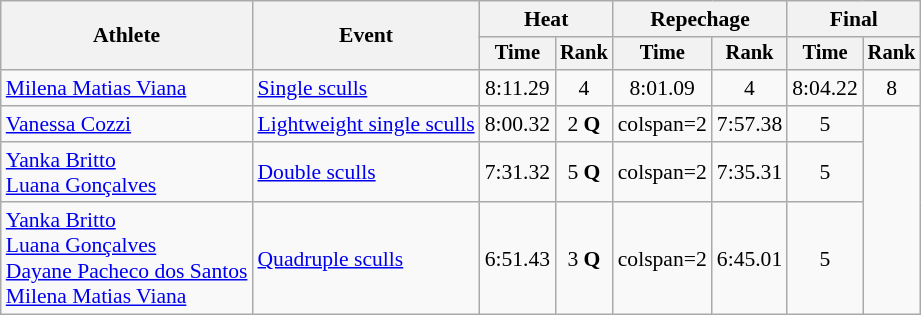<table class=wikitable style=font-size:90%;text-align:center>
<tr>
<th rowspan=2>Athlete</th>
<th rowspan=2>Event</th>
<th colspan=2>Heat</th>
<th colspan=2>Repechage</th>
<th colspan=2>Final</th>
</tr>
<tr style=font-size:95%>
<th>Time</th>
<th>Rank</th>
<th>Time</th>
<th>Rank</th>
<th>Time</th>
<th>Rank</th>
</tr>
<tr>
<td align=left><a href='#'>Milena Matias Viana</a></td>
<td align=left><a href='#'>Single sculls</a></td>
<td>8:11.29</td>
<td>4</td>
<td>8:01.09</td>
<td>4</td>
<td>8:04.22</td>
<td>8</td>
</tr>
<tr>
<td align=left><a href='#'>Vanessa Cozzi</a></td>
<td align=left><a href='#'>Lightweight single sculls</a></td>
<td>8:00.32</td>
<td>2 <strong>Q</strong></td>
<td>colspan=2 </td>
<td>7:57.38</td>
<td>5</td>
</tr>
<tr>
<td align=left><a href='#'>Yanka Britto</a><br><a href='#'>Luana Gonçalves</a></td>
<td align=left><a href='#'>Double sculls</a></td>
<td>7:31.32</td>
<td>5 <strong>Q</strong></td>
<td>colspan=2 </td>
<td>7:35.31</td>
<td>5</td>
</tr>
<tr>
<td align=left><a href='#'>Yanka Britto</a><br><a href='#'>Luana Gonçalves</a><br><a href='#'>Dayane Pacheco dos Santos</a><br><a href='#'>Milena Matias Viana</a></td>
<td align=left><a href='#'>Quadruple sculls</a></td>
<td>6:51.43</td>
<td>3 <strong>Q</strong></td>
<td>colspan=2 </td>
<td>6:45.01</td>
<td>5</td>
</tr>
</table>
